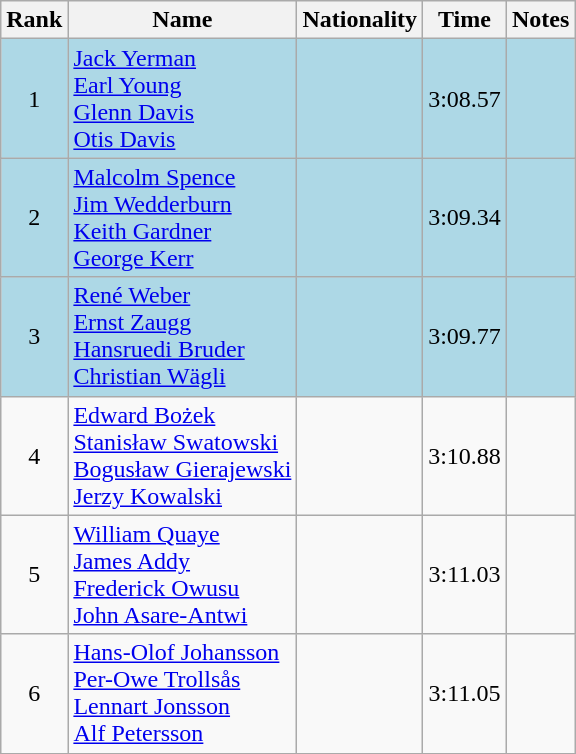<table class="wikitable sortable" style="text-align:center">
<tr>
<th>Rank</th>
<th>Name</th>
<th>Nationality</th>
<th>Time</th>
<th>Notes</th>
</tr>
<tr bgcolor=lightblue>
<td>1</td>
<td align=left><a href='#'>Jack Yerman</a><br><a href='#'>Earl Young</a><br><a href='#'>Glenn Davis</a><br><a href='#'>Otis Davis</a></td>
<td align=left></td>
<td>3:08.57</td>
<td></td>
</tr>
<tr bgcolor=lightblue>
<td>2</td>
<td align=left><a href='#'>Malcolm Spence</a><br><a href='#'>Jim Wedderburn</a><br><a href='#'>Keith Gardner</a><br><a href='#'>George Kerr</a></td>
<td align=left></td>
<td>3:09.34</td>
<td></td>
</tr>
<tr bgcolor=lightblue>
<td>3</td>
<td align=left><a href='#'>René Weber</a><br><a href='#'>Ernst Zaugg</a><br><a href='#'>Hansruedi Bruder</a><br><a href='#'>Christian Wägli</a></td>
<td align=left></td>
<td>3:09.77</td>
<td></td>
</tr>
<tr>
<td>4</td>
<td align=left><a href='#'>Edward Bożek</a><br><a href='#'>Stanisław Swatowski</a><br><a href='#'>Bogusław Gierajewski</a><br><a href='#'>Jerzy Kowalski</a></td>
<td align=left></td>
<td>3:10.88</td>
<td></td>
</tr>
<tr>
<td>5</td>
<td align=left><a href='#'>William Quaye</a><br><a href='#'>James Addy</a><br><a href='#'>Frederick Owusu</a><br><a href='#'>John Asare-Antwi</a></td>
<td align=left></td>
<td>3:11.03</td>
<td></td>
</tr>
<tr>
<td>6</td>
<td align=left><a href='#'>Hans-Olof Johansson</a><br><a href='#'>Per-Owe Trollsås</a><br><a href='#'>Lennart Jonsson</a><br><a href='#'>Alf Petersson</a></td>
<td align=left></td>
<td>3:11.05</td>
<td></td>
</tr>
<tr>
</tr>
</table>
